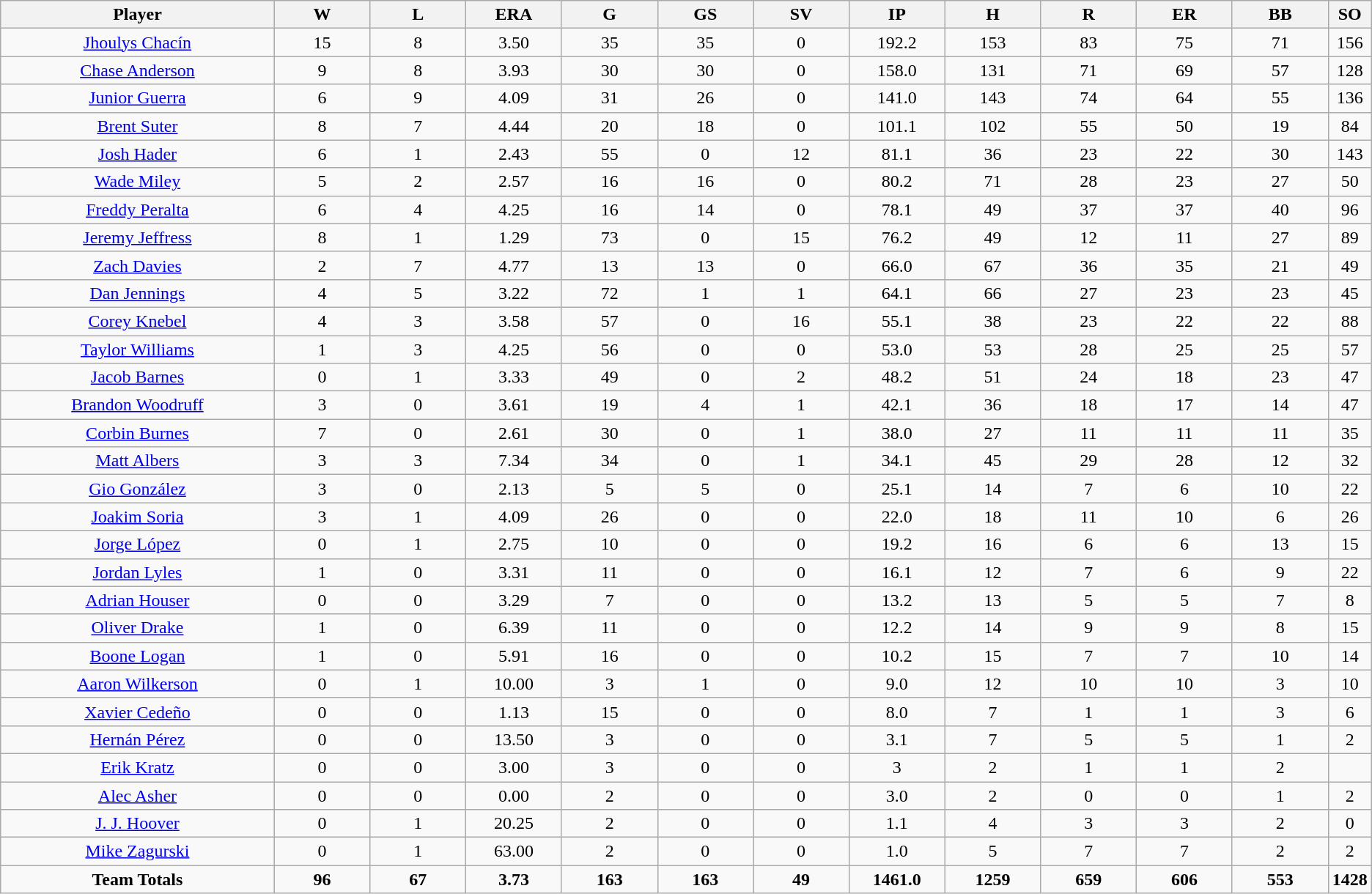<table class=wikitable style="text-align:center">
<tr>
<th bgcolor=#DDDDFF; width="20%">Player</th>
<th bgcolor=#DDDDFF; width="7%">W</th>
<th bgcolor=#DDDDFF; width="7%">L</th>
<th bgcolor=#DDDDFF; width="7%">ERA</th>
<th bgcolor=#DDDDFF; width="7%">G</th>
<th bgcolor=#DDDDFF; width="7%">GS</th>
<th bgcolor=#DDDDFF; width="7%">SV</th>
<th bgcolor=#DDDDFF; width="7%">IP</th>
<th bgcolor=#DDDDFF; width="7%">H</th>
<th bgcolor=#DDDDFF; width="7%">R</th>
<th bgcolor=#DDDDFF; width="7%">ER</th>
<th bgcolor=#DDDDFF; width="7%">BB</th>
<th bgcolor=#DDDDFF; width="7%">SO</th>
</tr>
<tr>
<td><a href='#'>Jhoulys Chacín</a></td>
<td>15</td>
<td>8</td>
<td>3.50</td>
<td>35</td>
<td>35</td>
<td>0</td>
<td>192.2</td>
<td>153</td>
<td>83</td>
<td>75</td>
<td>71</td>
<td>156</td>
</tr>
<tr>
<td><a href='#'>Chase Anderson</a></td>
<td>9</td>
<td>8</td>
<td>3.93</td>
<td>30</td>
<td>30</td>
<td>0</td>
<td>158.0</td>
<td>131</td>
<td>71</td>
<td>69</td>
<td>57</td>
<td>128</td>
</tr>
<tr>
<td><a href='#'>Junior Guerra</a></td>
<td>6</td>
<td>9</td>
<td>4.09</td>
<td>31</td>
<td>26</td>
<td>0</td>
<td>141.0</td>
<td>143</td>
<td>74</td>
<td>64</td>
<td>55</td>
<td>136</td>
</tr>
<tr>
<td><a href='#'>Brent Suter</a></td>
<td>8</td>
<td>7</td>
<td>4.44</td>
<td>20</td>
<td>18</td>
<td>0</td>
<td>101.1</td>
<td>102</td>
<td>55</td>
<td>50</td>
<td>19</td>
<td>84</td>
</tr>
<tr>
<td><a href='#'>Josh Hader</a></td>
<td>6</td>
<td>1</td>
<td>2.43</td>
<td>55</td>
<td>0</td>
<td>12</td>
<td>81.1</td>
<td>36</td>
<td>23</td>
<td>22</td>
<td>30</td>
<td>143</td>
</tr>
<tr>
<td><a href='#'>Wade Miley</a></td>
<td>5</td>
<td>2</td>
<td>2.57</td>
<td>16</td>
<td>16</td>
<td>0</td>
<td>80.2</td>
<td>71</td>
<td>28</td>
<td>23</td>
<td>27</td>
<td>50</td>
</tr>
<tr>
<td><a href='#'>Freddy Peralta</a></td>
<td>6</td>
<td>4</td>
<td>4.25</td>
<td>16</td>
<td>14</td>
<td>0</td>
<td>78.1</td>
<td>49</td>
<td>37</td>
<td>37</td>
<td>40</td>
<td>96</td>
</tr>
<tr>
<td><a href='#'>Jeremy Jeffress</a></td>
<td>8</td>
<td>1</td>
<td>1.29</td>
<td>73</td>
<td>0</td>
<td>15</td>
<td>76.2</td>
<td>49</td>
<td>12</td>
<td>11</td>
<td>27</td>
<td>89</td>
</tr>
<tr>
<td><a href='#'>Zach Davies</a></td>
<td>2</td>
<td>7</td>
<td>4.77</td>
<td>13</td>
<td>13</td>
<td>0</td>
<td>66.0</td>
<td>67</td>
<td>36</td>
<td>35</td>
<td>21</td>
<td>49</td>
</tr>
<tr>
<td><a href='#'>Dan Jennings</a></td>
<td>4</td>
<td>5</td>
<td>3.22</td>
<td>72</td>
<td>1</td>
<td>1</td>
<td>64.1</td>
<td>66</td>
<td>27</td>
<td>23</td>
<td>23</td>
<td>45</td>
</tr>
<tr>
<td><a href='#'>Corey Knebel</a></td>
<td>4</td>
<td>3</td>
<td>3.58</td>
<td>57</td>
<td>0</td>
<td>16</td>
<td>55.1</td>
<td>38</td>
<td>23</td>
<td>22</td>
<td>22</td>
<td>88</td>
</tr>
<tr>
<td><a href='#'>Taylor Williams</a></td>
<td>1</td>
<td>3</td>
<td>4.25</td>
<td>56</td>
<td>0</td>
<td>0</td>
<td>53.0</td>
<td>53</td>
<td>28</td>
<td>25</td>
<td>25</td>
<td>57</td>
</tr>
<tr>
<td><a href='#'>Jacob Barnes</a></td>
<td>0</td>
<td>1</td>
<td>3.33</td>
<td>49</td>
<td>0</td>
<td>2</td>
<td>48.2</td>
<td>51</td>
<td>24</td>
<td>18</td>
<td>23</td>
<td>47</td>
</tr>
<tr>
<td><a href='#'>Brandon Woodruff</a></td>
<td>3</td>
<td>0</td>
<td>3.61</td>
<td>19</td>
<td>4</td>
<td>1</td>
<td>42.1</td>
<td>36</td>
<td>18</td>
<td>17</td>
<td>14</td>
<td>47</td>
</tr>
<tr>
<td><a href='#'>Corbin Burnes</a></td>
<td>7</td>
<td>0</td>
<td>2.61</td>
<td>30</td>
<td>0</td>
<td>1</td>
<td>38.0</td>
<td>27</td>
<td>11</td>
<td>11</td>
<td>11</td>
<td>35</td>
</tr>
<tr>
<td><a href='#'>Matt Albers</a></td>
<td>3</td>
<td>3</td>
<td>7.34</td>
<td>34</td>
<td>0</td>
<td>1</td>
<td>34.1</td>
<td>45</td>
<td>29</td>
<td>28</td>
<td>12</td>
<td>32</td>
</tr>
<tr>
<td><a href='#'>Gio González</a></td>
<td>3</td>
<td>0</td>
<td>2.13</td>
<td>5</td>
<td>5</td>
<td>0</td>
<td>25.1</td>
<td>14</td>
<td>7</td>
<td>6</td>
<td>10</td>
<td>22</td>
</tr>
<tr>
<td><a href='#'>Joakim Soria</a></td>
<td>3</td>
<td>1</td>
<td>4.09</td>
<td>26</td>
<td>0</td>
<td>0</td>
<td>22.0</td>
<td>18</td>
<td>11</td>
<td>10</td>
<td>6</td>
<td>26</td>
</tr>
<tr>
<td><a href='#'>Jorge López</a></td>
<td>0</td>
<td>1</td>
<td>2.75</td>
<td>10</td>
<td>0</td>
<td>0</td>
<td>19.2</td>
<td>16</td>
<td>6</td>
<td>6</td>
<td>13</td>
<td>15</td>
</tr>
<tr>
<td><a href='#'>Jordan Lyles</a></td>
<td>1</td>
<td>0</td>
<td>3.31</td>
<td>11</td>
<td>0</td>
<td>0</td>
<td>16.1</td>
<td>12</td>
<td>7</td>
<td>6</td>
<td>9</td>
<td>22</td>
</tr>
<tr>
<td><a href='#'>Adrian Houser</a></td>
<td>0</td>
<td>0</td>
<td>3.29</td>
<td>7</td>
<td>0</td>
<td>0</td>
<td>13.2</td>
<td>13</td>
<td>5</td>
<td>5</td>
<td>7</td>
<td>8</td>
</tr>
<tr>
<td><a href='#'>Oliver Drake</a></td>
<td>1</td>
<td>0</td>
<td>6.39</td>
<td>11</td>
<td>0</td>
<td>0</td>
<td>12.2</td>
<td>14</td>
<td>9</td>
<td>9</td>
<td>8</td>
<td>15</td>
</tr>
<tr>
<td><a href='#'>Boone Logan</a></td>
<td>1</td>
<td>0</td>
<td>5.91</td>
<td>16</td>
<td>0</td>
<td>0</td>
<td>10.2</td>
<td>15</td>
<td>7</td>
<td>7</td>
<td>10</td>
<td>14</td>
</tr>
<tr>
<td><a href='#'>Aaron Wilkerson</a></td>
<td>0</td>
<td>1</td>
<td>10.00</td>
<td>3</td>
<td>1</td>
<td>0</td>
<td>9.0</td>
<td>12</td>
<td>10</td>
<td>10</td>
<td>3</td>
<td>10</td>
</tr>
<tr>
<td><a href='#'>Xavier Cedeño</a></td>
<td>0</td>
<td>0</td>
<td>1.13</td>
<td>15</td>
<td>0</td>
<td>0</td>
<td>8.0</td>
<td>7</td>
<td>1</td>
<td>1</td>
<td>3</td>
<td>6</td>
</tr>
<tr>
<td><a href='#'>Hernán Pérez</a></td>
<td>0</td>
<td>0</td>
<td>13.50</td>
<td>3</td>
<td>0</td>
<td>0</td>
<td>3.1</td>
<td>7</td>
<td>5</td>
<td>5</td>
<td>1</td>
<td>2</td>
</tr>
<tr>
<td><a href='#'>Erik Kratz</a></td>
<td>0</td>
<td>0</td>
<td>3.00</td>
<td>3</td>
<td>0</td>
<td>0</td>
<td>3</td>
<td>2</td>
<td>1</td>
<td>1</td>
<td>2</td>
</tr>
<tr>
<td><a href='#'>Alec Asher</a></td>
<td>0</td>
<td>0</td>
<td>0.00</td>
<td>2</td>
<td>0</td>
<td>0</td>
<td>3.0</td>
<td>2</td>
<td>0</td>
<td>0</td>
<td>1</td>
<td>2</td>
</tr>
<tr>
<td><a href='#'>J. J. Hoover</a></td>
<td>0</td>
<td>1</td>
<td>20.25</td>
<td>2</td>
<td>0</td>
<td>0</td>
<td>1.1</td>
<td>4</td>
<td>3</td>
<td>3</td>
<td>2</td>
<td>0</td>
</tr>
<tr>
<td><a href='#'>Mike Zagurski</a></td>
<td>0</td>
<td>1</td>
<td>63.00</td>
<td>2</td>
<td>0</td>
<td>0</td>
<td>1.0</td>
<td>5</td>
<td>7</td>
<td>7</td>
<td>2</td>
<td>2</td>
</tr>
<tr>
<td><strong>Team Totals</strong></td>
<td><strong>96</strong></td>
<td><strong>67</strong></td>
<td><strong>3.73</strong></td>
<td><strong>163</strong></td>
<td><strong>163</strong></td>
<td><strong>49</strong></td>
<td><strong>1461.0</strong></td>
<td><strong>1259</strong></td>
<td><strong>659</strong></td>
<td><strong>606</strong></td>
<td><strong>553</strong></td>
<td><strong>1428</strong></td>
</tr>
</table>
